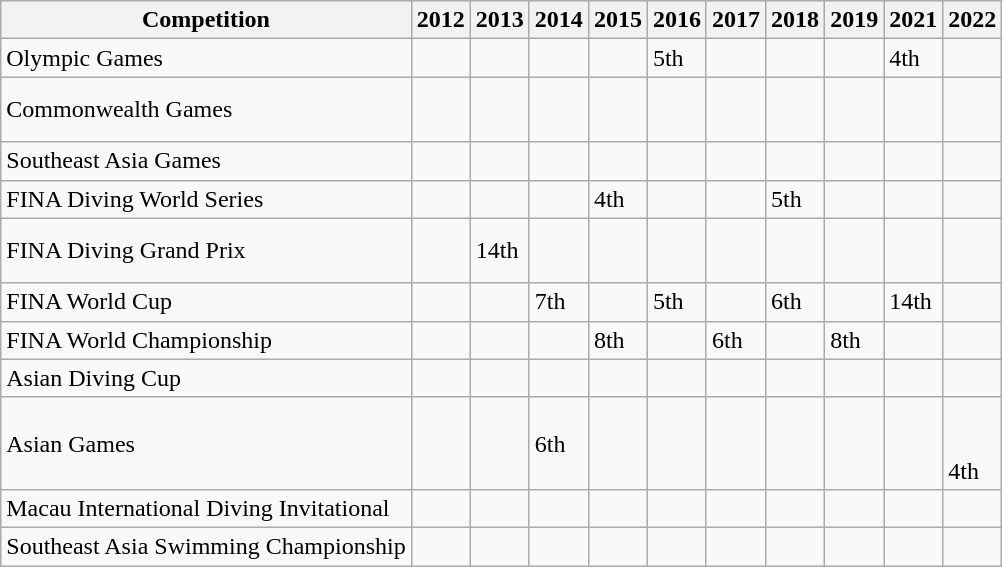<table class="wikitable">
<tr>
<th>Competition</th>
<th>2012</th>
<th>2013</th>
<th>2014</th>
<th>2015</th>
<th>2016</th>
<th>2017</th>
<th>2018</th>
<th>2019</th>
<th>2021</th>
<th>2022</th>
</tr>
<tr>
<td>Olympic Games</td>
<td></td>
<td></td>
<td></td>
<td></td>
<td>5th</td>
<td></td>
<td></td>
<td></td>
<td>4th</td>
<td></td>
</tr>
<tr>
<td>Commonwealth Games</td>
<td></td>
<td></td>
<td></td>
<td></td>
<td></td>
<td></td>
<td><br></td>
<td></td>
<td></td>
<td><br><br></td>
</tr>
<tr>
<td>Southeast Asia Games</td>
<td></td>
<td></td>
<td></td>
<td></td>
<td></td>
<td></td>
<td></td>
<td></td>
<td></td>
<td></td>
</tr>
<tr>
<td>FINA Diving World Series</td>
<td></td>
<td></td>
<td></td>
<td>4th</td>
<td></td>
<td></td>
<td>5th</td>
<td></td>
<td></td>
<td></td>
</tr>
<tr>
<td>FINA Diving Grand Prix</td>
<td></td>
<td>14th</td>
<td><br></td>
<td><br><br></td>
<td></td>
<td><br></td>
<td></td>
<td></td>
<td></td>
<td></td>
</tr>
<tr>
<td>FINA World Cup</td>
<td></td>
<td></td>
<td>7th</td>
<td></td>
<td>5th</td>
<td></td>
<td>6th</td>
<td></td>
<td>14th</td>
<td></td>
</tr>
<tr>
<td>FINA World Championship</td>
<td></td>
<td></td>
<td></td>
<td>8th</td>
<td></td>
<td>6th</td>
<td></td>
<td>8th</td>
<td></td>
<td></td>
</tr>
<tr>
<td>Asian Diving Cup</td>
<td></td>
<td></td>
<td></td>
<td></td>
<td></td>
<td></td>
<td></td>
<td></td>
<td></td>
<td></td>
</tr>
<tr>
<td>Asian Games</td>
<td></td>
<td></td>
<td>6th</td>
<td></td>
<td></td>
<td></td>
<td><br><br></td>
<td></td>
<td></td>
<td><br><br>4th</td>
</tr>
<tr>
<td>Macau International Diving Invitational</td>
<td></td>
<td></td>
<td></td>
<td></td>
<td></td>
<td></td>
<td></td>
<td></td>
<td></td>
<td></td>
</tr>
<tr>
<td>Southeast Asia Swimming Championship</td>
<td></td>
<td></td>
<td></td>
<td></td>
<td></td>
<td></td>
<td></td>
<td></td>
<td></td>
<td></td>
</tr>
</table>
